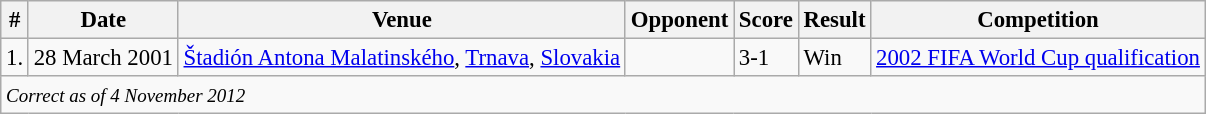<table class="wikitable" style="font-size:95%;">
<tr>
<th>#</th>
<th>Date</th>
<th>Venue</th>
<th>Opponent</th>
<th>Score</th>
<th>Result</th>
<th>Competition</th>
</tr>
<tr>
<td>1.</td>
<td>28 March 2001</td>
<td><a href='#'>Štadión Antona Malatinského</a>, <a href='#'>Trnava</a>, <a href='#'>Slovakia</a></td>
<td></td>
<td>3-1</td>
<td>Win</td>
<td><a href='#'>2002 FIFA World Cup qualification</a></td>
</tr>
<tr>
<td colspan="12"><small><em>Correct as of 4 November 2012</em></small></td>
</tr>
</table>
